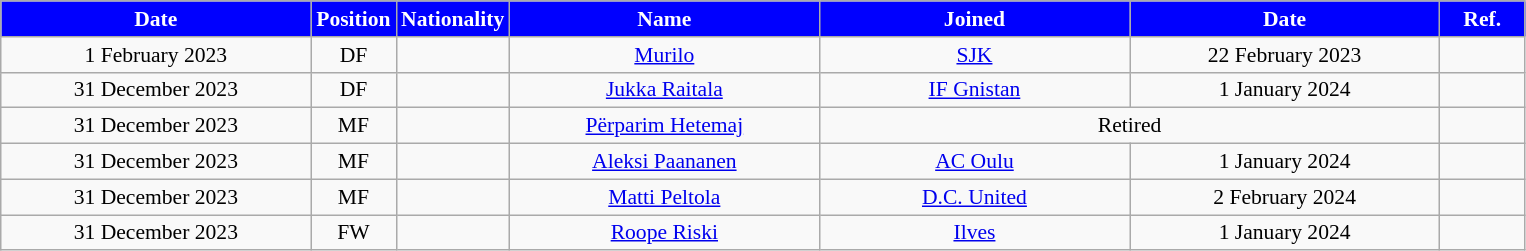<table class="wikitable"  style="text-align:center; font-size:90%; ">
<tr>
<th style="background:#00f; color:white; width:200px;">Date</th>
<th style="background:#00f; color:white; width:50px;">Position</th>
<th style="background:#00f; color:white; width:50px;">Nationality</th>
<th style="background:#00f; color:white; width:200px;">Name</th>
<th style="background:#00f; color:white; width:200px;">Joined</th>
<th style="background:#00f; color:white; width:200px;">Date</th>
<th style="background:#00f; color:white; width:50px;">Ref.</th>
</tr>
<tr>
<td>1 February 2023</td>
<td>DF</td>
<td></td>
<td><a href='#'>Murilo</a></td>
<td><a href='#'>SJK</a></td>
<td>22 February 2023</td>
<td></td>
</tr>
<tr>
<td>31 December 2023</td>
<td>DF</td>
<td></td>
<td><a href='#'>Jukka Raitala</a></td>
<td><a href='#'>IF Gnistan</a></td>
<td>1 January 2024</td>
<td></td>
</tr>
<tr>
<td>31 December 2023</td>
<td>MF</td>
<td></td>
<td><a href='#'>Përparim Hetemaj</a></td>
<td colspan="2">Retired</td>
<td></td>
</tr>
<tr>
<td>31 December 2023</td>
<td>MF</td>
<td></td>
<td><a href='#'>Aleksi Paananen</a></td>
<td><a href='#'>AC Oulu</a></td>
<td>1 January 2024</td>
<td></td>
</tr>
<tr>
<td>31 December 2023</td>
<td>MF</td>
<td></td>
<td><a href='#'>Matti Peltola</a></td>
<td><a href='#'>D.C. United</a></td>
<td>2 February 2024</td>
<td></td>
</tr>
<tr>
<td>31 December 2023</td>
<td>FW</td>
<td></td>
<td><a href='#'>Roope Riski</a></td>
<td><a href='#'>Ilves</a></td>
<td>1 January 2024</td>
<td></td>
</tr>
</table>
